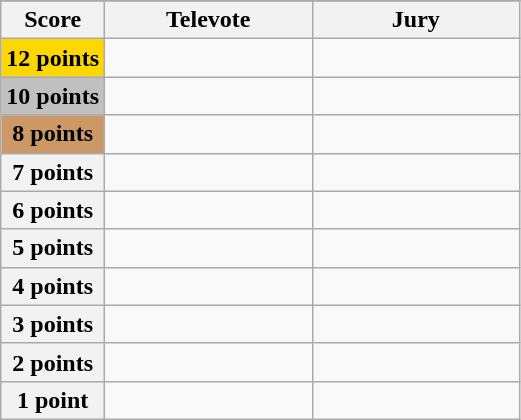<table class="wikitable">
<tr>
</tr>
<tr>
<th scope="col" width="20%">Score</th>
<th scope="col" width="40%">Televote</th>
<th scope="col" width="40%">Jury</th>
</tr>
<tr>
<th scope="row" style="background:gold">12 points</th>
<td></td>
<td></td>
</tr>
<tr>
<th scope="row" style="background:silver">10 points</th>
<td></td>
<td></td>
</tr>
<tr>
<th scope="row" style="background:#CC9966">8 points</th>
<td></td>
<td></td>
</tr>
<tr>
<th scope="row">7 points</th>
<td></td>
<td></td>
</tr>
<tr>
<th scope="row">6 points</th>
<td></td>
<td></td>
</tr>
<tr>
<th scope="row">5 points</th>
<td></td>
<td></td>
</tr>
<tr>
<th scope="row">4 points</th>
<td></td>
<td></td>
</tr>
<tr>
<th scope="row">3 points</th>
<td></td>
<td></td>
</tr>
<tr>
<th scope="row">2 points</th>
<td></td>
<td></td>
</tr>
<tr>
<th scope="row">1 point</th>
<td></td>
<td></td>
</tr>
</table>
